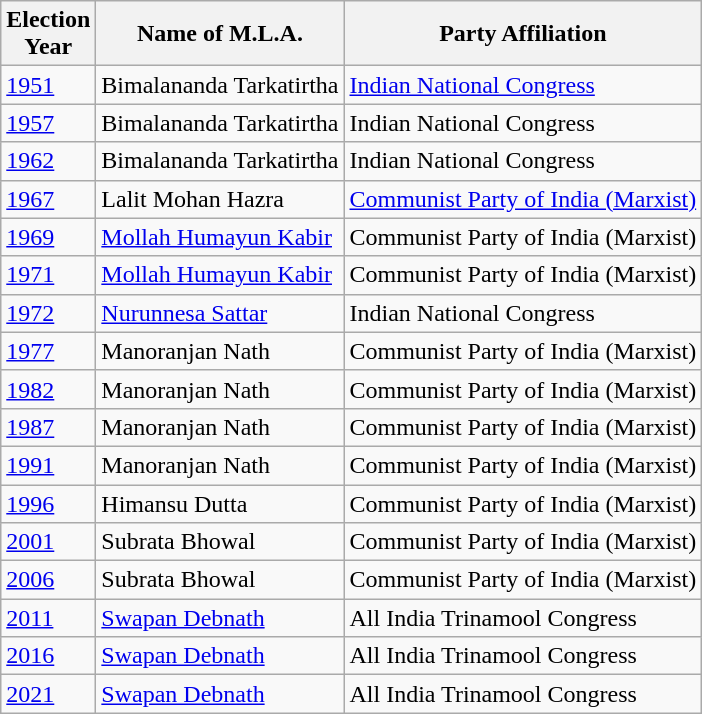<table class="wikitable sortable">
<tr>
<th>Election<br> Year</th>
<th>Name of M.L.A.</th>
<th>Party Affiliation</th>
</tr>
<tr>
<td><a href='#'>1951</a></td>
<td>Bimalananda Tarkatirtha</td>
<td><a href='#'>Indian National Congress</a></td>
</tr>
<tr>
<td><a href='#'>1957</a></td>
<td>Bimalananda Tarkatirtha</td>
<td>Indian National Congress</td>
</tr>
<tr>
<td><a href='#'>1962</a></td>
<td>Bimalananda Tarkatirtha</td>
<td>Indian National Congress</td>
</tr>
<tr>
<td><a href='#'>1967</a></td>
<td>Lalit Mohan Hazra</td>
<td><a href='#'>Communist Party of India (Marxist)</a></td>
</tr>
<tr>
<td><a href='#'>1969</a></td>
<td><a href='#'>Mollah Humayun Kabir</a></td>
<td>Communist Party of India (Marxist)</td>
</tr>
<tr>
<td><a href='#'>1971</a></td>
<td><a href='#'>Mollah Humayun Kabir</a></td>
<td>Communist Party of India (Marxist)</td>
</tr>
<tr>
<td><a href='#'>1972</a></td>
<td><a href='#'>Nurunnesa Sattar</a></td>
<td>Indian National Congress</td>
</tr>
<tr>
<td><a href='#'>1977</a></td>
<td>Manoranjan Nath</td>
<td>Communist Party of India (Marxist)</td>
</tr>
<tr>
<td><a href='#'>1982</a></td>
<td>Manoranjan Nath</td>
<td>Communist Party of India (Marxist)</td>
</tr>
<tr>
<td><a href='#'>1987</a></td>
<td>Manoranjan Nath</td>
<td>Communist Party of India (Marxist)</td>
</tr>
<tr>
<td><a href='#'>1991</a></td>
<td>Manoranjan Nath</td>
<td>Communist Party of India (Marxist)</td>
</tr>
<tr>
<td><a href='#'>1996</a></td>
<td>Himansu Dutta</td>
<td>Communist Party of India (Marxist)</td>
</tr>
<tr>
<td><a href='#'>2001</a></td>
<td>Subrata Bhowal</td>
<td>Communist Party of India (Marxist)</td>
</tr>
<tr>
<td><a href='#'>2006</a></td>
<td>Subrata Bhowal</td>
<td>Communist Party of India (Marxist)</td>
</tr>
<tr>
<td><a href='#'>2011</a></td>
<td><a href='#'>Swapan Debnath</a></td>
<td>All India Trinamool Congress</td>
</tr>
<tr>
<td><a href='#'>2016</a></td>
<td><a href='#'>Swapan Debnath</a></td>
<td>All India Trinamool Congress</td>
</tr>
<tr>
<td><a href='#'>2021</a></td>
<td><a href='#'>Swapan Debnath</a></td>
<td>All India Trinamool Congress</td>
</tr>
</table>
